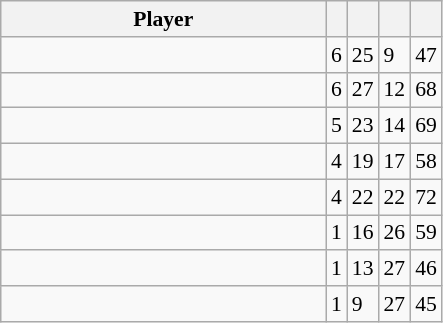<table class="wikitable" style=font-size:90%>
<tr>
<th>Player</th>
<th></th>
<th></th>
<th></th>
<th></th>
</tr>
<tr>
<td width="210"><strong></strong></td>
<td>6</td>
<td>25</td>
<td>9</td>
<td>47</td>
</tr>
<tr>
<td><strong></strong></td>
<td>6</td>
<td>27</td>
<td>12</td>
<td>68</td>
</tr>
<tr>
<td><strong></strong></td>
<td>5</td>
<td>23</td>
<td>14</td>
<td>69</td>
</tr>
<tr>
<td></td>
<td>4</td>
<td>19</td>
<td>17</td>
<td>58</td>
</tr>
<tr>
<td></td>
<td>4</td>
<td>22</td>
<td>22</td>
<td>72</td>
</tr>
<tr>
<td></td>
<td>1</td>
<td>16</td>
<td>26</td>
<td>59</td>
</tr>
<tr>
<td></td>
<td>1</td>
<td>13</td>
<td>27</td>
<td>46</td>
</tr>
<tr>
<td></td>
<td>1</td>
<td>9</td>
<td>27</td>
<td>45</td>
</tr>
</table>
